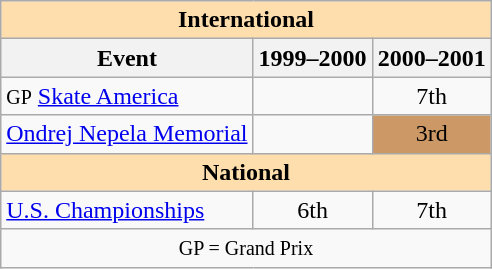<table class="wikitable" style="text-align:center">
<tr>
<th style="background-color: #ffdead; " colspan=3 align=center><strong>International</strong></th>
</tr>
<tr>
<th>Event</th>
<th>1999–2000</th>
<th>2000–2001</th>
</tr>
<tr>
<td align=left><small>GP</small> <a href='#'>Skate America</a></td>
<td></td>
<td>7th</td>
</tr>
<tr>
<td align=left><a href='#'>Ondrej Nepela Memorial</a></td>
<td></td>
<td bgcolor=cc9966>3rd</td>
</tr>
<tr>
<th style="background-color: #ffdead; " colspan=3 align=center><strong>National</strong></th>
</tr>
<tr>
<td align=left><a href='#'>U.S. Championships</a></td>
<td>6th</td>
<td>7th</td>
</tr>
<tr>
<td colspan=3 align=center><small> GP = Grand Prix </small></td>
</tr>
</table>
